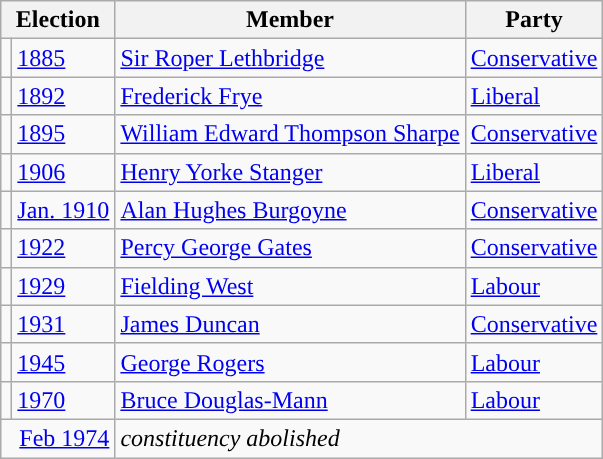<table class="wikitable">
<tr>
<th colspan="2">Election</th>
<th>Member</th>
<th>Party</th>
</tr>
<tr>
<td style="color:inherit;background-color: "></td>
<td><a href='#'>1885</a></td>
<td><a href='#'>Sir Roper Lethbridge</a></td>
<td><a href='#'>Conservative</a></td>
</tr>
<tr>
<td style="color:inherit;background-color: "></td>
<td><a href='#'>1892</a></td>
<td><a href='#'>Frederick Frye</a></td>
<td><a href='#'>Liberal</a></td>
</tr>
<tr>
<td style="color:inherit;background-color: "></td>
<td><a href='#'>1895</a></td>
<td><a href='#'>William Edward Thompson Sharpe</a></td>
<td><a href='#'>Conservative</a></td>
</tr>
<tr>
<td style="color:inherit;background-color: "></td>
<td><a href='#'>1906</a></td>
<td><a href='#'>Henry Yorke Stanger</a></td>
<td><a href='#'>Liberal</a></td>
</tr>
<tr>
<td style="color:inherit;background-color: "></td>
<td><a href='#'>Jan. 1910</a></td>
<td><a href='#'>Alan Hughes Burgoyne</a></td>
<td><a href='#'>Conservative</a></td>
</tr>
<tr>
<td style="color:inherit;background-color: "></td>
<td><a href='#'>1922</a></td>
<td><a href='#'>Percy George Gates</a></td>
<td><a href='#'>Conservative</a></td>
</tr>
<tr>
<td style="color:inherit;background-color: "></td>
<td><a href='#'>1929</a></td>
<td><a href='#'>Fielding West</a></td>
<td><a href='#'>Labour</a></td>
</tr>
<tr>
<td style="color:inherit;background-color: "></td>
<td><a href='#'>1931</a></td>
<td><a href='#'>James Duncan</a></td>
<td><a href='#'>Conservative</a></td>
</tr>
<tr>
<td style="color:inherit;background-color: "></td>
<td><a href='#'>1945</a></td>
<td><a href='#'>George Rogers</a></td>
<td><a href='#'>Labour</a></td>
</tr>
<tr>
<td style="color:inherit;background-color: "></td>
<td><a href='#'>1970</a></td>
<td><a href='#'>Bruce Douglas-Mann</a></td>
<td><a href='#'>Labour</a></td>
</tr>
<tr>
<td colspan="2" align="right"><a href='#'>Feb 1974</a></td>
<td colspan="2"><em>constituency abolished</em></td>
</tr>
</table>
